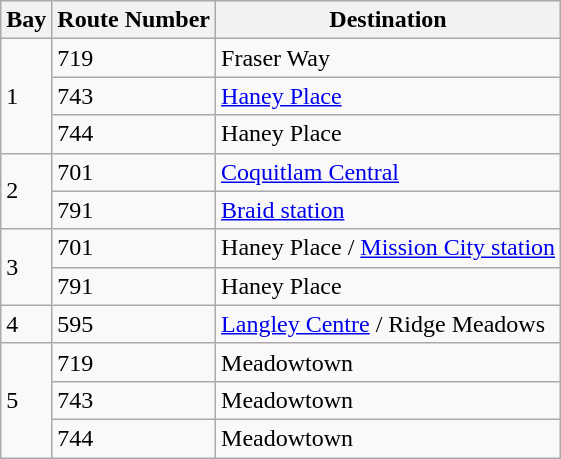<table class="wikitable">
<tr>
<th>Bay</th>
<th>Route Number</th>
<th>Destination</th>
</tr>
<tr>
<td rowspan="3">1</td>
<td>719</td>
<td>Fraser Way</td>
</tr>
<tr>
<td>743</td>
<td><a href='#'>Haney Place</a></td>
</tr>
<tr>
<td>744</td>
<td>Haney Place</td>
</tr>
<tr>
<td rowspan="2">2</td>
<td>701</td>
<td><a href='#'>Coquitlam Central</a></td>
</tr>
<tr>
<td>791</td>
<td><a href='#'>Braid station</a></td>
</tr>
<tr>
<td rowspan="2">3</td>
<td>701</td>
<td>Haney Place / <a href='#'>Mission City station</a></td>
</tr>
<tr>
<td>791</td>
<td>Haney Place</td>
</tr>
<tr>
<td>4</td>
<td>595</td>
<td><a href='#'>Langley Centre</a> / Ridge Meadows</td>
</tr>
<tr>
<td rowspan="3">5</td>
<td>719</td>
<td>Meadowtown</td>
</tr>
<tr>
<td>743</td>
<td>Meadowtown</td>
</tr>
<tr>
<td>744</td>
<td>Meadowtown</td>
</tr>
</table>
